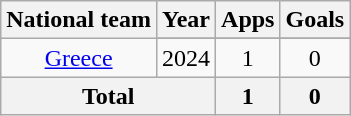<table class="wikitable" style="text-align: center;">
<tr>
<th>National team</th>
<th>Year</th>
<th>Apps</th>
<th>Goals</th>
</tr>
<tr>
<td rowspan="2" valign="center"><a href='#'>Greece</a></td>
</tr>
<tr>
<td>2024</td>
<td>1</td>
<td>0</td>
</tr>
<tr>
<th colspan="2">Total</th>
<th>1</th>
<th>0</th>
</tr>
</table>
